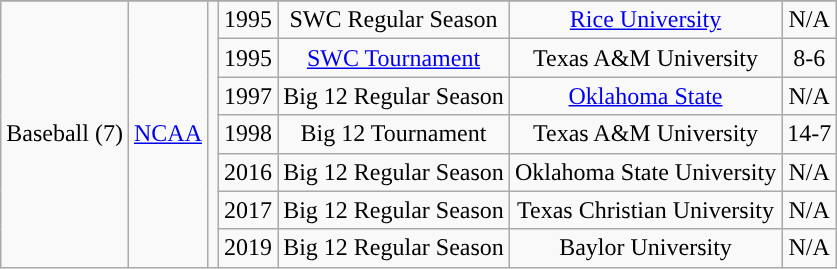<table class="wikitable">
<tr align="center">
</tr>
<tr align="center">
<td rowspan="8">Baseball (7)</td>
<td rowspan="8"><a href='#'>NCAA</a></td>
<td rowspan="8"></td>
</tr>
<tr align="center">
<td>1995</td>
<td>SWC Regular Season</td>
<td><a href='#'>Rice University </a></td>
<td>N/A</td>
</tr>
<tr align="center">
<td>1995</td>
<td><a href='#'>SWC Tournament</a></td>
<td>Texas A&M University</td>
<td>8-6</td>
</tr>
<tr align="center">
<td>1997</td>
<td>Big 12 Regular Season</td>
<td><a href='#'>Oklahoma State</a></td>
<td>N/A</td>
</tr>
<tr align="center">
<td>1998</td>
<td>Big 12 Tournament</td>
<td>Texas A&M University</td>
<td>14-7</td>
</tr>
<tr align="center">
<td>2016</td>
<td>Big 12 Regular Season</td>
<td>Oklahoma State University</td>
<td>N/A</td>
</tr>
<tr align="center">
<td>2017</td>
<td>Big 12 Regular Season</td>
<td>Texas Christian University</td>
<td>N/A</td>
</tr>
<tr align="center">
<td>2019</td>
<td>Big 12 Regular Season</td>
<td>Baylor University</td>
<td>N/A</td>
</tr>
</table>
